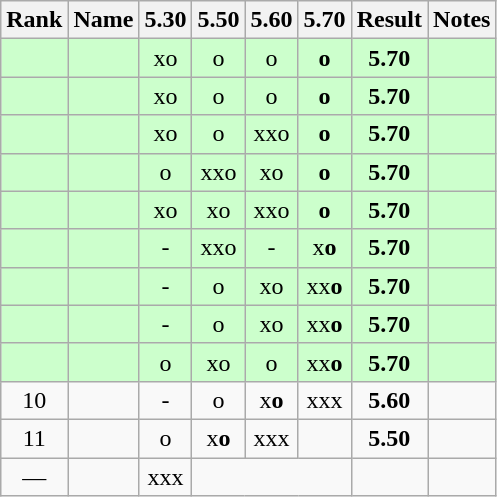<table class="sortable wikitable">
<tr>
<th>Rank</th>
<th>Name</th>
<th>5.30</th>
<th>5.50</th>
<th>5.60</th>
<th>5.70</th>
<th>Result</th>
<th>Notes</th>
</tr>
<tr align="center" style="background:#ccffcc;">
<td></td>
<td align="left"></td>
<td>xo</td>
<td>o</td>
<td>o</td>
<td><strong>o</strong></td>
<td><strong>5.70</strong></td>
<td></td>
</tr>
<tr align="center" style="background:#ccffcc;">
<td></td>
<td align="left"></td>
<td>xo</td>
<td>o</td>
<td>o</td>
<td><strong>o</strong></td>
<td><strong>5.70</strong></td>
<td></td>
</tr>
<tr align="center" style="background:#ccffcc;">
<td></td>
<td align="left"></td>
<td>xo</td>
<td>o</td>
<td>xxo</td>
<td><strong>o</strong></td>
<td><strong>5.70</strong></td>
<td></td>
</tr>
<tr align="center" style="background:#ccffcc;">
<td></td>
<td align="left"></td>
<td>o</td>
<td>xxo</td>
<td>xo</td>
<td><strong>o</strong></td>
<td><strong>5.70</strong></td>
<td></td>
</tr>
<tr align="center" style="background:#ccffcc;">
<td></td>
<td align="left"></td>
<td>xo</td>
<td>xo</td>
<td>xxo</td>
<td><strong>o</strong></td>
<td><strong>5.70</strong></td>
<td></td>
</tr>
<tr align="center" style="background:#ccffcc;">
<td></td>
<td align="left"></td>
<td>-</td>
<td>xxo</td>
<td>-</td>
<td>x<strong>o</strong></td>
<td><strong>5.70</strong></td>
<td></td>
</tr>
<tr align="center" style="background:#ccffcc;">
<td></td>
<td align="left"></td>
<td>-</td>
<td>o</td>
<td>xo</td>
<td>xx<strong>o</strong></td>
<td><strong>5.70</strong></td>
<td></td>
</tr>
<tr align="center" style="background:#ccffcc;">
<td></td>
<td align="left"></td>
<td>-</td>
<td>o</td>
<td>xo</td>
<td>xx<strong>o</strong></td>
<td><strong>5.70</strong></td>
<td></td>
</tr>
<tr align="center" style="background:#ccffcc;">
<td></td>
<td align="left"></td>
<td>o</td>
<td>xo</td>
<td>o</td>
<td>xx<strong>o</strong></td>
<td><strong>5.70</strong></td>
<td></td>
</tr>
<tr align="center">
<td>10</td>
<td align="left"></td>
<td>-</td>
<td>o</td>
<td>x<strong>o</strong></td>
<td>xxx</td>
<td><strong>5.60</strong></td>
<td></td>
</tr>
<tr align="center">
<td>11</td>
<td align="left"></td>
<td>o</td>
<td>x<strong>o</strong></td>
<td>xxx</td>
<td></td>
<td><strong>5.50</strong></td>
<td></td>
</tr>
<tr align="center">
<td>—</td>
<td align="left"></td>
<td>xxx</td>
<td colspan="3"></td>
<td><strong></strong></td>
<td></td>
</tr>
</table>
